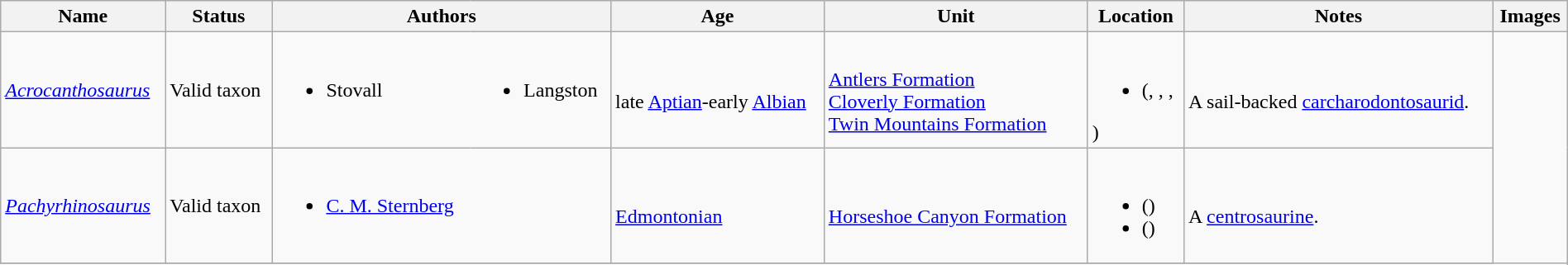<table class="wikitable sortable" align="center" width="100%">
<tr>
<th>Name</th>
<th>Status</th>
<th colspan="2">Authors</th>
<th>Age</th>
<th>Unit</th>
<th>Location</th>
<th class="unsortable">Notes</th>
<th class="unsortable">Images</th>
</tr>
<tr>
<td><em><a href='#'>Acrocanthosaurus</a></em></td>
<td>Valid taxon</td>
<td style="border-right:0px" valign="top"><br><ul><li>Stovall</li></ul></td>
<td style="border-left:0px" valign="top"><br><ul><li>Langston</li></ul></td>
<td><br>late <a href='#'>Aptian</a>-early <a href='#'>Albian</a></td>
<td><br><a href='#'>Antlers Formation</a> <br>
<a href='#'>Cloverly Formation</a> <br>
<a href='#'>Twin Mountains Formation</a></td>
<td><br><ul><li> (, , ,</li></ul>)</td>
<td><br>A sail-backed <a href='#'>carcharodontosaurid</a>.</td>
<td rowspan="35"></td>
</tr>
<tr>
<td><em><a href='#'>Pachyrhinosaurus</a></em></td>
<td>Valid taxon</td>
<td style="border-right:0px" valign="top"><br><ul><li><a href='#'>C. M. Sternberg</a></li></ul></td>
<td style="border-left:0px" valign="top"></td>
<td><br><a href='#'>Edmontonian</a></td>
<td><br><a href='#'>Horseshoe Canyon Formation</a></td>
<td><br><ul><li> ()</li><li> ()</li></ul></td>
<td><br>A <a href='#'>centrosaurine</a>.</td>
</tr>
<tr>
</tr>
</table>
